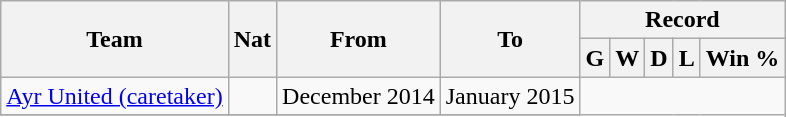<table class="wikitable" style="text-align: center">
<tr>
<th rowspan="2">Team</th>
<th rowspan="2">Nat</th>
<th rowspan="2">From</th>
<th rowspan="2">To</th>
<th colspan="5">Record</th>
</tr>
<tr>
<th>G</th>
<th>W</th>
<th>D</th>
<th>L</th>
<th>Win %</th>
</tr>
<tr>
<td align=left><a href='#'>Ayr United (caretaker)</a></td>
<td></td>
<td align=left>December 2014</td>
<td align=left>January 2015<br></td>
</tr>
<tr>
</tr>
</table>
